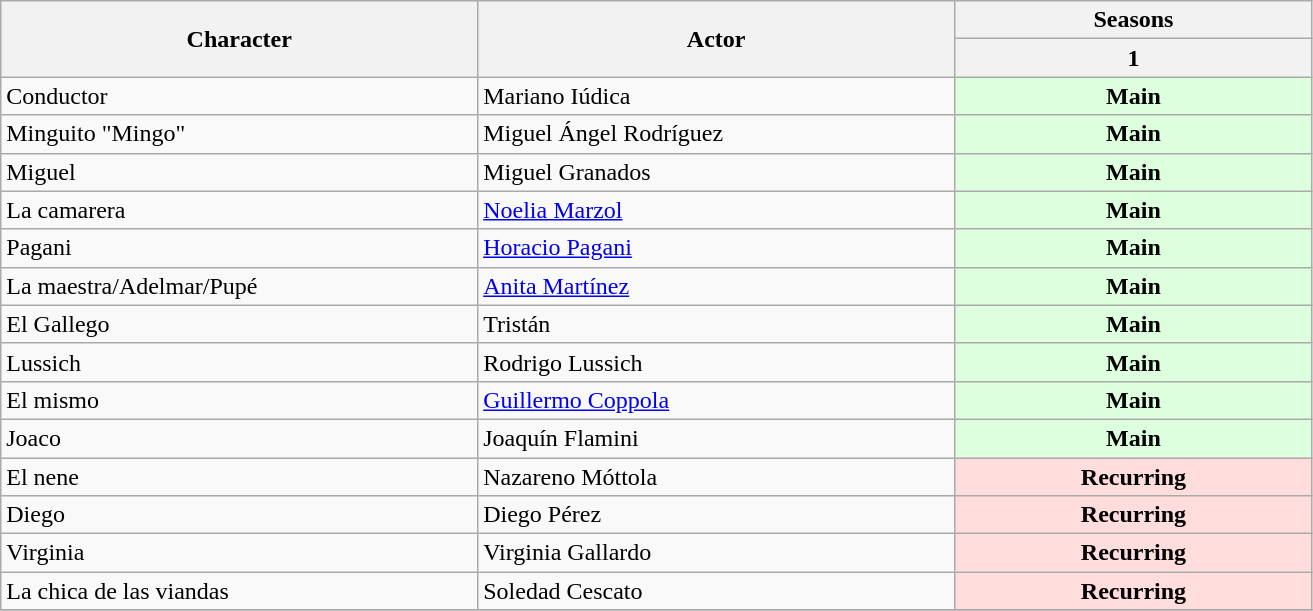<table class="wikitable">
<tr>
<th rowspan="2" width="20%">Character</th>
<th rowspan="2" width="20%">Actor</th>
<th align="25%">Seasons</th>
</tr>
<tr>
<th width="15%">1</th>
</tr>
<tr>
<td>Conductor</td>
<td>Mariano Iúdica</td>
<td style="background: #ddffdd" colspan="1" align="center"><strong>Main</strong></td>
</tr>
<tr>
<td>Minguito "Mingo"</td>
<td>Miguel Ángel Rodríguez</td>
<td style="background: #ddffdd" colspan="1" align="center"><strong>Main</strong></td>
</tr>
<tr>
<td>Miguel</td>
<td>Miguel Granados</td>
<td style="background: #ddffdd" colspan="1" align="center"><strong>Main</strong></td>
</tr>
<tr>
<td>La camarera</td>
<td><a href='#'>Noelia Marzol</a></td>
<td style="background: #ddffdd" colspan="1" align="center"><strong>Main</strong></td>
</tr>
<tr>
<td>Pagani</td>
<td><a href='#'>Horacio Pagani</a></td>
<td style="background: #ddffdd" colspan="1" align="center"><strong>Main</strong></td>
</tr>
<tr>
<td>La maestra/Adelmar/Pupé</td>
<td><a href='#'>Anita Martínez</a></td>
<td style="background: #ddffdd" colspan="1" align="center"><strong>Main</strong></td>
</tr>
<tr>
<td>El Gallego</td>
<td>Tristán</td>
<td style="background: #ddffdd" colspan="1" align="center"><strong>Main</strong></td>
</tr>
<tr>
<td>Lussich</td>
<td>Rodrigo Lussich</td>
<td style="background: #ddffdd" colspan="1" align="center"><strong>Main</strong></td>
</tr>
<tr>
<td>El mismo</td>
<td><a href='#'>Guillermo Coppola</a></td>
<td style="background: #ddffdd" colspan="1" align="center"><strong>Main</strong></td>
</tr>
<tr>
<td>Joaco</td>
<td>Joaquín Flamini</td>
<td style="background: #ddffdd" colspan="1" align="center"><strong>Main</strong></td>
</tr>
<tr>
<td>El nene</td>
<td>Nazareno Móttola</td>
<td style="background: #ffdddd" colspan="1" align="center"><strong>Recurring</strong></td>
</tr>
<tr>
<td>Diego</td>
<td>Diego Pérez</td>
<td style="background: #ffdddd" colspan="1" align="center"><strong>Recurring</strong></td>
</tr>
<tr>
<td>Virginia</td>
<td>Virginia Gallardo</td>
<td style="background: #ffdddd" colspan="1" align="center"><strong>Recurring</strong></td>
</tr>
<tr>
<td>La chica de las viandas</td>
<td>Soledad Cescato</td>
<td style="background: #ffdddd" colspan="1" align="center"><strong>Recurring</strong></td>
</tr>
<tr>
</tr>
</table>
